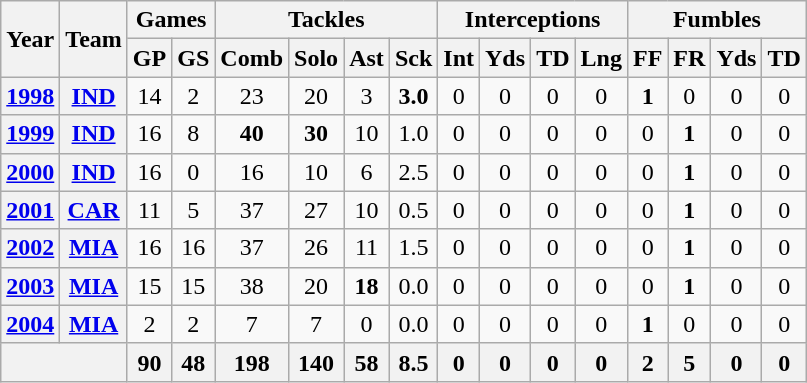<table class="wikitable" style="text-align:center">
<tr>
<th rowspan="2">Year</th>
<th rowspan="2">Team</th>
<th colspan="2">Games</th>
<th colspan="4">Tackles</th>
<th colspan="4">Interceptions</th>
<th colspan="4">Fumbles</th>
</tr>
<tr>
<th>GP</th>
<th>GS</th>
<th>Comb</th>
<th>Solo</th>
<th>Ast</th>
<th>Sck</th>
<th>Int</th>
<th>Yds</th>
<th>TD</th>
<th>Lng</th>
<th>FF</th>
<th>FR</th>
<th>Yds</th>
<th>TD</th>
</tr>
<tr>
<th><a href='#'>1998</a></th>
<th><a href='#'>IND</a></th>
<td>14</td>
<td>2</td>
<td>23</td>
<td>20</td>
<td>3</td>
<td><strong>3.0</strong></td>
<td>0</td>
<td>0</td>
<td>0</td>
<td>0</td>
<td><strong>1</strong></td>
<td>0</td>
<td>0</td>
<td>0</td>
</tr>
<tr>
<th><a href='#'>1999</a></th>
<th><a href='#'>IND</a></th>
<td>16</td>
<td>8</td>
<td><strong>40</strong></td>
<td><strong>30</strong></td>
<td>10</td>
<td>1.0</td>
<td>0</td>
<td>0</td>
<td>0</td>
<td>0</td>
<td>0</td>
<td><strong>1</strong></td>
<td>0</td>
<td>0</td>
</tr>
<tr>
<th><a href='#'>2000</a></th>
<th><a href='#'>IND</a></th>
<td>16</td>
<td>0</td>
<td>16</td>
<td>10</td>
<td>6</td>
<td>2.5</td>
<td>0</td>
<td>0</td>
<td>0</td>
<td>0</td>
<td>0</td>
<td><strong>1</strong></td>
<td>0</td>
<td>0</td>
</tr>
<tr>
<th><a href='#'>2001</a></th>
<th><a href='#'>CAR</a></th>
<td>11</td>
<td>5</td>
<td>37</td>
<td>27</td>
<td>10</td>
<td>0.5</td>
<td>0</td>
<td>0</td>
<td>0</td>
<td>0</td>
<td>0</td>
<td><strong>1</strong></td>
<td>0</td>
<td>0</td>
</tr>
<tr>
<th><a href='#'>2002</a></th>
<th><a href='#'>MIA</a></th>
<td>16</td>
<td>16</td>
<td>37</td>
<td>26</td>
<td>11</td>
<td>1.5</td>
<td>0</td>
<td>0</td>
<td>0</td>
<td>0</td>
<td>0</td>
<td><strong>1</strong></td>
<td>0</td>
<td>0</td>
</tr>
<tr>
<th><a href='#'>2003</a></th>
<th><a href='#'>MIA</a></th>
<td>15</td>
<td>15</td>
<td>38</td>
<td>20</td>
<td><strong>18</strong></td>
<td>0.0</td>
<td>0</td>
<td>0</td>
<td>0</td>
<td>0</td>
<td>0</td>
<td><strong>1</strong></td>
<td>0</td>
<td>0</td>
</tr>
<tr>
<th><a href='#'>2004</a></th>
<th><a href='#'>MIA</a></th>
<td>2</td>
<td>2</td>
<td>7</td>
<td>7</td>
<td>0</td>
<td>0.0</td>
<td>0</td>
<td>0</td>
<td>0</td>
<td>0</td>
<td><strong>1</strong></td>
<td>0</td>
<td>0</td>
<td>0</td>
</tr>
<tr>
<th colspan="2"></th>
<th>90</th>
<th>48</th>
<th>198</th>
<th>140</th>
<th>58</th>
<th>8.5</th>
<th>0</th>
<th>0</th>
<th>0</th>
<th>0</th>
<th>2</th>
<th>5</th>
<th>0</th>
<th>0</th>
</tr>
</table>
